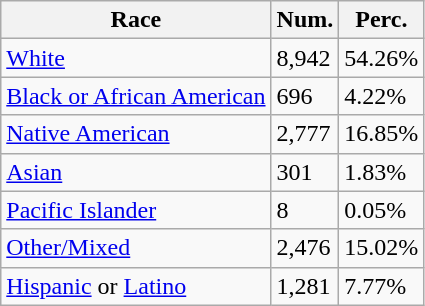<table class="wikitable">
<tr>
<th>Race</th>
<th>Num.</th>
<th>Perc.</th>
</tr>
<tr>
<td><a href='#'>White</a></td>
<td>8,942</td>
<td>54.26%</td>
</tr>
<tr>
<td><a href='#'>Black or African American</a></td>
<td>696</td>
<td>4.22%</td>
</tr>
<tr>
<td><a href='#'>Native American</a></td>
<td>2,777</td>
<td>16.85%</td>
</tr>
<tr>
<td><a href='#'>Asian</a></td>
<td>301</td>
<td>1.83%</td>
</tr>
<tr>
<td><a href='#'>Pacific Islander</a></td>
<td>8</td>
<td>0.05%</td>
</tr>
<tr>
<td><a href='#'>Other/Mixed</a></td>
<td>2,476</td>
<td>15.02%</td>
</tr>
<tr>
<td><a href='#'>Hispanic</a> or <a href='#'>Latino</a></td>
<td>1,281</td>
<td>7.77%</td>
</tr>
</table>
